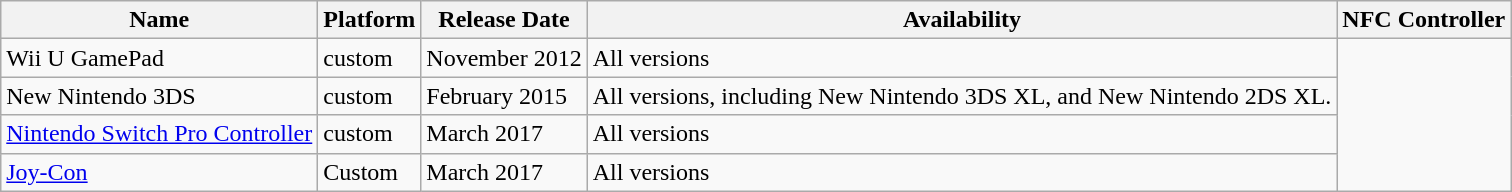<table class="wikitable sortable">
<tr>
<th>Name</th>
<th>Platform</th>
<th>Release Date</th>
<th>Availability</th>
<th>NFC Controller</th>
</tr>
<tr>
<td>Wii U GamePad</td>
<td>custom</td>
<td>November 2012</td>
<td>All versions</td>
</tr>
<tr>
<td>New Nintendo 3DS</td>
<td>custom</td>
<td>February 2015</td>
<td>All versions, including New Nintendo 3DS XL, and New Nintendo 2DS XL.</td>
</tr>
<tr>
<td><a href='#'>Nintendo Switch Pro Controller</a></td>
<td>custom</td>
<td>March 2017</td>
<td>All versions</td>
</tr>
<tr>
<td><a href='#'>Joy-Con</a></td>
<td>Custom</td>
<td>March 2017</td>
<td>All versions</td>
</tr>
</table>
